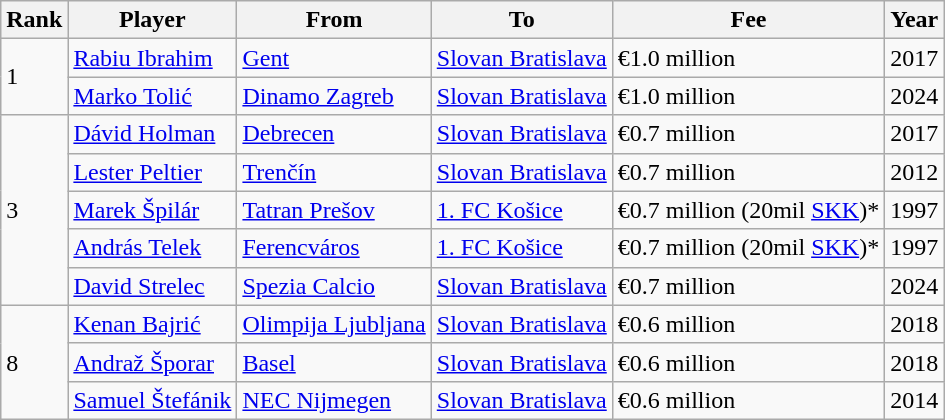<table border="0" class="wikitable">
<tr>
<th !>Rank</th>
<th !>Player</th>
<th !>From</th>
<th !>To</th>
<th !>Fee</th>
<th !>Year</th>
</tr>
<tr>
<td rowspan="2">1</td>
<td> <a href='#'>Rabiu Ibrahim</a></td>
<td> <a href='#'>Gent</a></td>
<td><a href='#'>Slovan Bratislava</a></td>
<td>€1.0 million</td>
<td>2017</td>
</tr>
<tr>
<td> <a href='#'>Marko Tolić</a></td>
<td> <a href='#'>Dinamo Zagreb</a></td>
<td><a href='#'>Slovan Bratislava</a></td>
<td>€1.0 million</td>
<td>2024</td>
</tr>
<tr>
<td rowspan="5">3</td>
<td> <a href='#'>Dávid Holman</a></td>
<td> <a href='#'>Debrecen</a></td>
<td><a href='#'>Slovan Bratislava</a></td>
<td>€0.7 million</td>
<td>2017</td>
</tr>
<tr>
<td> <a href='#'>Lester Peltier</a></td>
<td> <a href='#'>Trenčín</a></td>
<td><a href='#'>Slovan Bratislava</a></td>
<td>€0.7 million</td>
<td>2012</td>
</tr>
<tr>
<td> <a href='#'>Marek Špilár</a></td>
<td> <a href='#'>Tatran Prešov</a></td>
<td><a href='#'>1. FC Košice</a></td>
<td>€0.7 million (20mil <a href='#'>SKK</a>)*</td>
<td>1997</td>
</tr>
<tr>
<td> <a href='#'>András Telek</a></td>
<td> <a href='#'>Ferencváros</a></td>
<td><a href='#'>1. FC Košice</a></td>
<td>€0.7 million (20mil <a href='#'>SKK</a>)*</td>
<td>1997</td>
</tr>
<tr>
<td> <a href='#'>David Strelec</a></td>
<td> <a href='#'>Spezia Calcio</a></td>
<td><a href='#'>Slovan Bratislava</a></td>
<td>€0.7 million</td>
<td>2024</td>
</tr>
<tr>
<td rowspan="3">8</td>
<td> <a href='#'>Kenan Bajrić</a></td>
<td> <a href='#'>Olimpija Ljubljana</a></td>
<td><a href='#'>Slovan Bratislava</a></td>
<td>€0.6 million</td>
<td>2018</td>
</tr>
<tr>
<td> <a href='#'>Andraž Šporar</a></td>
<td> <a href='#'>Basel</a></td>
<td><a href='#'>Slovan Bratislava</a></td>
<td>€0.6 million</td>
<td>2018</td>
</tr>
<tr>
<td> <a href='#'>Samuel Štefánik</a></td>
<td> <a href='#'>NEC Nijmegen</a></td>
<td><a href='#'>Slovan Bratislava</a></td>
<td>€0.6 million</td>
<td>2014</td>
</tr>
</table>
